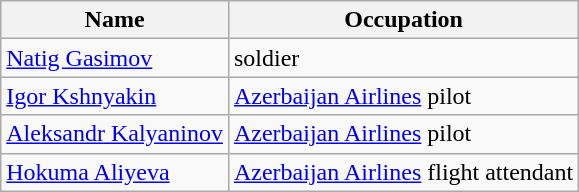<table class="wikitable">
<tr>
<th>Name</th>
<th>Occupation</th>
</tr>
<tr>
<td><a href='#'>Natig Gasimov</a></td>
<td>soldier</td>
</tr>
<tr>
<td><a href='#'>Igor Kshnyakin</a></td>
<td><a href='#'>Azerbaijan Airlines</a> pilot</td>
</tr>
<tr>
<td><a href='#'>Aleksandr Kalyaninov</a></td>
<td><a href='#'>Azerbaijan Airlines</a> pilot</td>
</tr>
<tr>
<td><a href='#'>Hokuma Aliyeva</a></td>
<td><a href='#'>Azerbaijan Airlines</a> flight attendant</td>
</tr>
</table>
